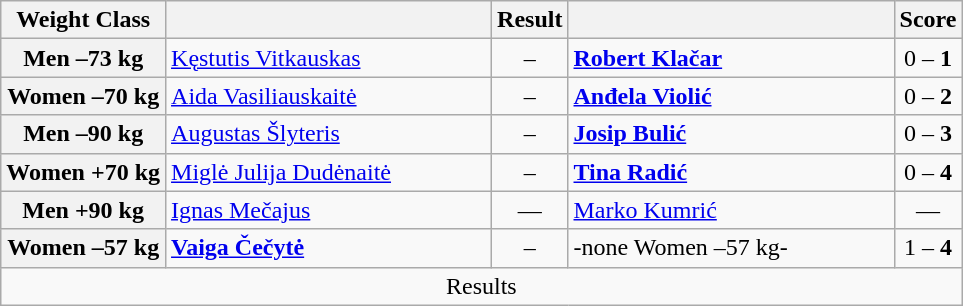<table class="wikitable">
<tr>
<th>Weight Class</th>
<th style="width:210px;"></th>
<th>Result</th>
<th style="width:210px;"></th>
<th>Score</th>
</tr>
<tr>
<th>Men –73 kg</th>
<td><a href='#'>Kęstutis Vitkauskas</a></td>
<td align=center> – <strong></strong></td>
<td><strong><a href='#'>Robert Klačar</a></strong></td>
<td align=center>0 – <strong>1</strong></td>
</tr>
<tr>
<th>Women –70 kg</th>
<td><a href='#'>Aida Vasiliauskaitė</a></td>
<td align=center> – <strong></strong></td>
<td><strong><a href='#'>Anđela Violić</a></strong></td>
<td align=center>0 – <strong>2</strong></td>
</tr>
<tr>
<th>Men –90 kg</th>
<td><a href='#'>Augustas Šlyteris</a></td>
<td align=center> – <strong></strong></td>
<td><strong><a href='#'>Josip Bulić</a></strong></td>
<td align=center>0 – <strong>3</strong></td>
</tr>
<tr>
<th>Women +70 kg</th>
<td><a href='#'>Miglė Julija Dudėnaitė</a></td>
<td align=center> – <strong></strong></td>
<td><strong><a href='#'>Tina Radić</a></strong></td>
<td align=center>0 – <strong>4</strong></td>
</tr>
<tr>
<th>Men +90 kg</th>
<td><a href='#'>Ignas Mečajus</a></td>
<td align=center>—</td>
<td><a href='#'>Marko Kumrić</a></td>
<td align=center>—</td>
</tr>
<tr>
<th>Women –57 kg</th>
<td><strong><a href='#'>Vaiga Čečytė</a></strong></td>
<td align=center><strong></strong> –</td>
<td>-none Women –57 kg-</td>
<td align=center>1 – <strong>4</strong></td>
</tr>
<tr>
<td align=center colspan=5>Results</td>
</tr>
</table>
